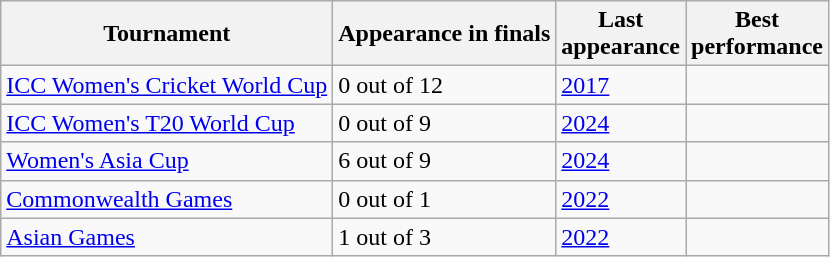<table class="wikitable sortable" style="text-align:left;">
<tr>
<th>Tournament</th>
<th data-sort-type="number">Appearance in finals</th>
<th>Last<br>appearance</th>
<th>Best<br>performance</th>
</tr>
<tr>
<td><a href='#'>ICC Women's Cricket World Cup</a></td>
<td>0 out of 12</td>
<td><a href='#'>2017</a></td>
<td></td>
</tr>
<tr>
<td><a href='#'>ICC Women's T20 World Cup</a></td>
<td>0 out of 9</td>
<td><a href='#'>2024</a></td>
<td></td>
</tr>
<tr>
<td><a href='#'>Women's Asia Cup</a></td>
<td>6 out of 9</td>
<td><a href='#'>2024</a></td>
<td></td>
</tr>
<tr>
<td><a href='#'>Commonwealth Games</a></td>
<td>0 out of 1</td>
<td><a href='#'>2022</a></td>
<td></td>
</tr>
<tr>
<td><a href='#'>Asian Games</a></td>
<td>1 out of 3</td>
<td><a href='#'>2022</a></td>
<td></td>
</tr>
</table>
